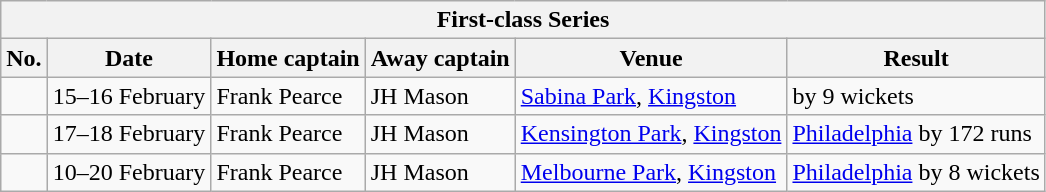<table class="wikitable">
<tr>
<th colspan="9">First-class Series</th>
</tr>
<tr>
<th>No.</th>
<th>Date</th>
<th>Home captain</th>
<th>Away captain</th>
<th>Venue</th>
<th>Result</th>
</tr>
<tr>
<td></td>
<td>15–16 February</td>
<td>Frank Pearce</td>
<td>JH Mason</td>
<td><a href='#'>Sabina Park</a>, <a href='#'>Kingston</a></td>
<td> by 9 wickets</td>
</tr>
<tr>
<td></td>
<td>17–18 February</td>
<td>Frank Pearce</td>
<td>JH Mason</td>
<td><a href='#'>Kensington Park</a>, <a href='#'>Kingston</a></td>
<td> <a href='#'>Philadelphia</a> by 172 runs</td>
</tr>
<tr>
<td></td>
<td>10–20 February</td>
<td>Frank Pearce</td>
<td>JH Mason</td>
<td><a href='#'>Melbourne Park</a>, <a href='#'>Kingston</a></td>
<td> <a href='#'>Philadelphia</a> by 8 wickets</td>
</tr>
</table>
